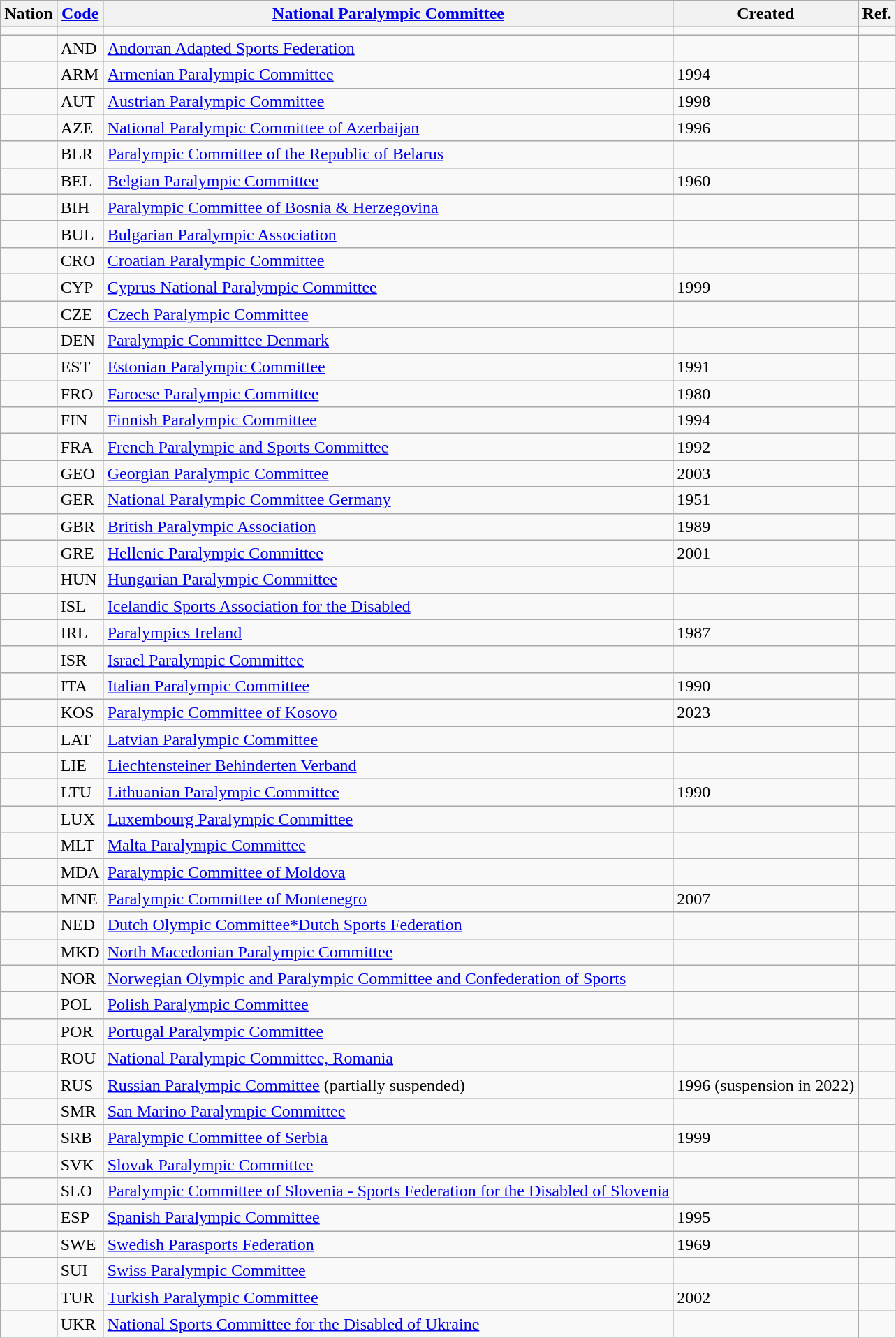<table class="wikitable">
<tr>
<th>Nation</th>
<th><a href='#'>Code</a></th>
<th><a href='#'>National Paralympic Committee</a></th>
<th>Created</th>
<th>Ref.</th>
</tr>
<tr>
<td></td>
<td></td>
<td></td>
<td></td>
<td></td>
</tr>
<tr>
<td></td>
<td>AND</td>
<td><a href='#'>Andorran Adapted Sports Federation</a></td>
<td></td>
<td></td>
</tr>
<tr>
<td></td>
<td>ARM</td>
<td><a href='#'>Armenian Paralympic Committee</a></td>
<td>1994</td>
<td></td>
</tr>
<tr>
<td></td>
<td>AUT</td>
<td><a href='#'>Austrian Paralympic Committee</a></td>
<td>1998</td>
<td></td>
</tr>
<tr>
<td></td>
<td>AZE</td>
<td><a href='#'>National Paralympic Committee of Azerbaijan</a></td>
<td>1996</td>
<td></td>
</tr>
<tr>
<td></td>
<td>BLR</td>
<td><a href='#'>Paralympic Committee of the Republic of Belarus</a></td>
<td></td>
<td></td>
</tr>
<tr>
<td></td>
<td>BEL</td>
<td><a href='#'>Belgian Paralympic Committee</a></td>
<td>1960</td>
<td></td>
</tr>
<tr>
<td></td>
<td>BIH</td>
<td><a href='#'>Paralympic Committee of Bosnia & Herzegovina</a></td>
<td></td>
<td></td>
</tr>
<tr>
<td></td>
<td>BUL</td>
<td><a href='#'>Bulgarian Paralympic Association</a></td>
<td></td>
<td></td>
</tr>
<tr>
<td></td>
<td>CRO</td>
<td><a href='#'>Croatian Paralympic Committee</a></td>
<td></td>
<td></td>
</tr>
<tr>
<td></td>
<td>CYP</td>
<td><a href='#'>Cyprus National Paralympic Committee</a></td>
<td>1999</td>
<td></td>
</tr>
<tr>
<td></td>
<td>CZE</td>
<td><a href='#'>Czech Paralympic Committee</a></td>
<td></td>
<td></td>
</tr>
<tr>
<td></td>
<td>DEN</td>
<td><a href='#'>Paralympic Committee Denmark</a></td>
<td></td>
<td></td>
</tr>
<tr>
<td></td>
<td>EST</td>
<td><a href='#'>Estonian Paralympic Committee</a></td>
<td>1991</td>
<td></td>
</tr>
<tr>
<td></td>
<td>FRO</td>
<td><a href='#'>Faroese Paralympic Committee</a></td>
<td>1980</td>
<td></td>
</tr>
<tr>
<td></td>
<td>FIN</td>
<td><a href='#'>Finnish Paralympic Committee</a></td>
<td>1994</td>
<td></td>
</tr>
<tr>
<td></td>
<td>FRA</td>
<td><a href='#'>French Paralympic and Sports Committee</a></td>
<td>1992</td>
<td></td>
</tr>
<tr>
<td></td>
<td>GEO</td>
<td><a href='#'>Georgian Paralympic Committee</a></td>
<td>2003</td>
<td></td>
</tr>
<tr>
<td></td>
<td>GER</td>
<td><a href='#'>National Paralympic Committee Germany</a></td>
<td>1951</td>
<td></td>
</tr>
<tr>
<td></td>
<td>GBR</td>
<td><a href='#'>British Paralympic Association</a></td>
<td>1989</td>
<td></td>
</tr>
<tr>
<td></td>
<td>GRE</td>
<td><a href='#'>Hellenic Paralympic Committee</a></td>
<td>2001</td>
<td></td>
</tr>
<tr>
<td></td>
<td>HUN</td>
<td><a href='#'>Hungarian Paralympic Committee</a></td>
<td></td>
<td></td>
</tr>
<tr>
<td></td>
<td>ISL</td>
<td><a href='#'>Icelandic Sports Association for the Disabled</a></td>
<td></td>
<td></td>
</tr>
<tr>
<td></td>
<td>IRL</td>
<td><a href='#'>Paralympics Ireland</a></td>
<td>1987</td>
<td></td>
</tr>
<tr>
<td></td>
<td>ISR</td>
<td><a href='#'>Israel Paralympic Committee</a></td>
<td></td>
<td></td>
</tr>
<tr>
<td></td>
<td>ITA</td>
<td><a href='#'>Italian Paralympic Committee</a></td>
<td>1990</td>
<td></td>
</tr>
<tr>
<td></td>
<td>KOS</td>
<td><a href='#'>Paralympic Committee of Kosovo</a></td>
<td>2023</td>
<td></td>
</tr>
<tr>
<td></td>
<td>LAT</td>
<td><a href='#'>Latvian Paralympic Committee</a></td>
<td></td>
<td></td>
</tr>
<tr>
<td></td>
<td>LIE</td>
<td><a href='#'>Liechtensteiner Behinderten Verband</a></td>
<td></td>
<td></td>
</tr>
<tr>
<td></td>
<td>LTU</td>
<td><a href='#'>Lithuanian Paralympic Committee</a></td>
<td>1990</td>
<td></td>
</tr>
<tr>
<td></td>
<td>LUX</td>
<td><a href='#'>Luxembourg Paralympic Committee</a></td>
<td></td>
<td></td>
</tr>
<tr>
<td></td>
<td>MLT</td>
<td><a href='#'>Malta Paralympic Committee</a></td>
<td></td>
<td></td>
</tr>
<tr>
<td></td>
<td>MDA</td>
<td><a href='#'>Paralympic Committee of Moldova</a></td>
<td></td>
<td></td>
</tr>
<tr>
<td></td>
<td>MNE</td>
<td><a href='#'>Paralympic Committee of Montenegro</a></td>
<td>2007</td>
<td></td>
</tr>
<tr>
<td></td>
<td>NED</td>
<td><a href='#'>Dutch Olympic Committee*Dutch Sports Federation</a></td>
<td></td>
<td></td>
</tr>
<tr>
<td></td>
<td>MKD</td>
<td><a href='#'>North Macedonian Paralympic Committee</a></td>
<td></td>
<td></td>
</tr>
<tr>
<td></td>
<td>NOR</td>
<td><a href='#'>Norwegian Olympic and Paralympic Committee and Confederation of Sports</a></td>
<td></td>
<td></td>
</tr>
<tr>
<td></td>
<td>POL</td>
<td><a href='#'>Polish Paralympic Committee</a></td>
<td></td>
<td></td>
</tr>
<tr>
<td></td>
<td>POR</td>
<td><a href='#'>Portugal Paralympic Committee</a></td>
<td></td>
<td></td>
</tr>
<tr>
<td></td>
<td>ROU</td>
<td><a href='#'>National Paralympic Committee, Romania</a></td>
<td></td>
<td></td>
</tr>
<tr>
<td></td>
<td>RUS</td>
<td><a href='#'>Russian Paralympic Committee</a> (partially suspended)</td>
<td>1996 (suspension in 2022)</td>
<td></td>
</tr>
<tr>
<td></td>
<td>SMR</td>
<td><a href='#'>San Marino Paralympic Committee</a></td>
<td></td>
<td></td>
</tr>
<tr>
<td></td>
<td>SRB</td>
<td><a href='#'>Paralympic Committee of Serbia</a></td>
<td>1999</td>
<td></td>
</tr>
<tr>
<td></td>
<td>SVK</td>
<td><a href='#'>Slovak Paralympic Committee</a></td>
<td></td>
<td></td>
</tr>
<tr>
<td></td>
<td>SLO</td>
<td><a href='#'>Paralympic Committee of Slovenia - Sports Federation for the Disabled of Slovenia</a></td>
<td></td>
<td></td>
</tr>
<tr>
<td></td>
<td>ESP</td>
<td><a href='#'>Spanish Paralympic Committee</a></td>
<td>1995</td>
<td></td>
</tr>
<tr>
<td></td>
<td>SWE</td>
<td><a href='#'>Swedish Parasports Federation</a></td>
<td>1969</td>
<td></td>
</tr>
<tr>
<td></td>
<td>SUI</td>
<td><a href='#'>Swiss Paralympic Committee</a></td>
<td></td>
<td></td>
</tr>
<tr>
<td></td>
<td>TUR</td>
<td><a href='#'>Turkish Paralympic Committee</a></td>
<td>2002</td>
<td></td>
</tr>
<tr>
<td></td>
<td>UKR</td>
<td><a href='#'>National Sports Committee for the Disabled of Ukraine</a></td>
<td></td>
<td></td>
</tr>
</table>
